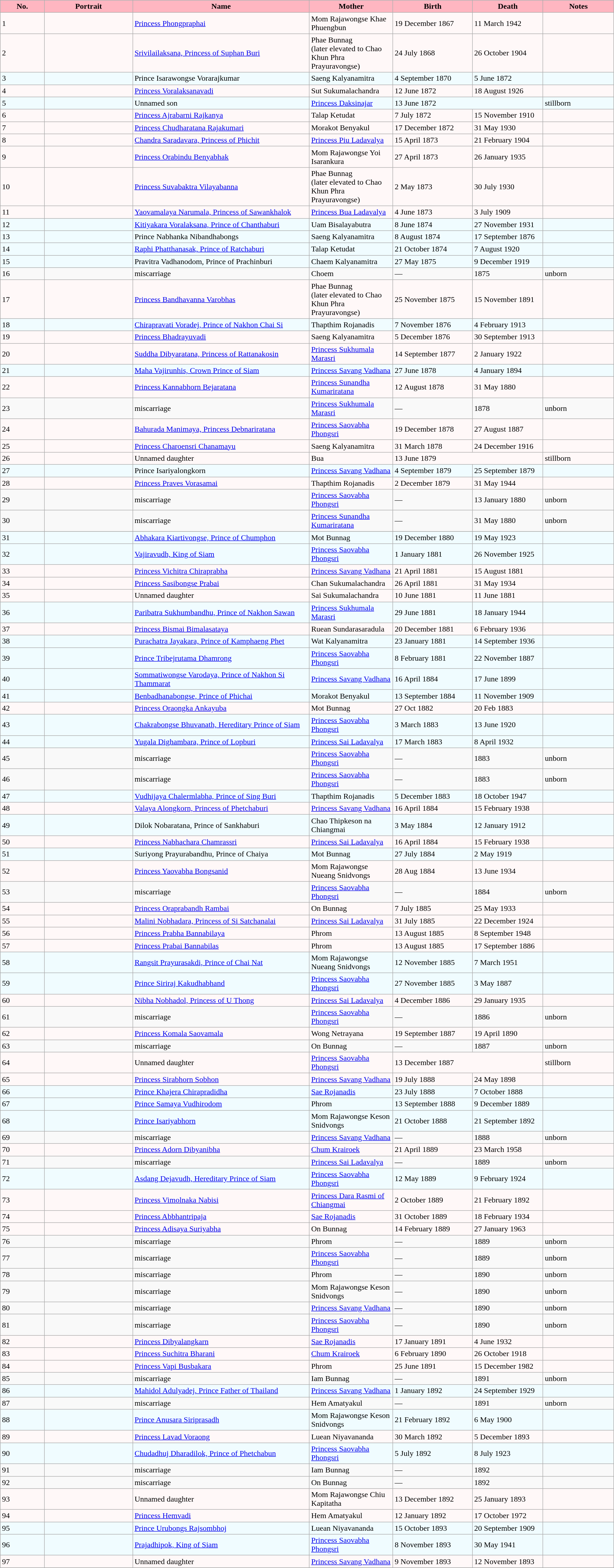<table width=100% class="wikitable">
<tr>
<th style="background-color:#FFB6C1" width=5%>No.</th>
<th style="background-color:#FFB6C1" width=10%>Portrait</th>
<th style="background-color:#FFB6C1" width=20%>Name</th>
<th style="background-color:#FFB6C1" width=9%>Mother</th>
<th style="background-color:#FFB6C1" width=9%>Birth</th>
<th style="background-color:#FFB6C1" width=8%>Death</th>
<th style="background-color:#FFB6C1" width=8%>Notes</th>
</tr>
<tr bgcolor=fff8f8>
<td>1</td>
<td align="center"></td>
<td><a href='#'>Princess Phongpraphai</a><br></td>
<td>Mom Rajawongse Khae Phuengbun</td>
<td>19 December 1867</td>
<td>11 March 1942</td>
<td></td>
</tr>
<tr bgcolor=fff8f8>
<td>2</td>
<td align="center"></td>
<td><a href='#'>Srivilailaksana, Princess of Suphan Buri</a><br></td>
<td>Phae Bunnag<br>(later elevated to Chao Khun Phra Prayuravongse)</td>
<td>24 July 1868</td>
<td>26 October 1904</td>
<td></td>
</tr>
<tr bgcolor=f0fcff>
<td>3</td>
<td></td>
<td>Prince Isarawongse Vorarajkumar<br></td>
<td>Saeng Kalyanamitra</td>
<td>4 September 1870</td>
<td>5 June 1872</td>
<td></td>
</tr>
<tr bgcolor=fff8f8>
<td>4</td>
<td align="center"></td>
<td><a href='#'>Princess Voralaksanavadi</a><br></td>
<td>Sut Sukumalachandra</td>
<td>12 June 1872</td>
<td>18 August 1926</td>
<td></td>
</tr>
<tr bgcolor=f0fcff>
<td>5</td>
<td></td>
<td>Unnamed son</td>
<td><a href='#'>Princess Daksinajar</a></td>
<td colspan=2>13 June 1872</td>
<td>stillborn</td>
</tr>
<tr bgcolor=fff8f8>
<td>6</td>
<td align="center"></td>
<td><a href='#'>Princess Ajrabarni Rajkanya</a><br></td>
<td>Talap Ketudat</td>
<td>7 July 1872</td>
<td>15 November 1910</td>
<td></td>
</tr>
<tr bgcolor=fff8f8>
<td>7</td>
<td align="center"></td>
<td><a href='#'>Princess Chudharatana Rajakumari</a><br></td>
<td>Morakot Benyakul</td>
<td>17 December 1872</td>
<td>31 May 1930</td>
<td></td>
</tr>
<tr bgcolor=fff8f8>
<td>8</td>
<td align="center"></td>
<td><a href='#'>Chandra Saradavara, Princess of Phichit</a><br></td>
<td><a href='#'>Princess Piu Ladavalya</a></td>
<td>15 April 1873</td>
<td>21 February 1904</td>
<td></td>
</tr>
<tr bgcolor=fff8f8>
<td>9</td>
<td align="center"></td>
<td><a href='#'>Princess Orabindu Benyabhak</a><br></td>
<td>Mom Rajawongse Yoi Isarankura</td>
<td>27 April 1873</td>
<td>26 January 1935</td>
<td></td>
</tr>
<tr bgcolor=fff8f8>
<td>10</td>
<td align="center"></td>
<td><a href='#'>Princess Suvabaktra Vilayabanna</a><br></td>
<td>Phae Bunnag<br>(later elevated to Chao Khun Phra Prayuravongse)</td>
<td>2 May 1873</td>
<td>30 July 1930</td>
<td></td>
</tr>
<tr bgcolor=fff8f8>
<td>11</td>
<td align="center"></td>
<td><a href='#'>Yaovamalaya Narumala, Princess of Sawankhalok</a><br></td>
<td><a href='#'>Princess Bua Ladavalya</a></td>
<td>4 June 1873</td>
<td>3 July 1909</td>
<td></td>
</tr>
<tr bgcolor=f0fcff>
<td>12</td>
<td align="center"></td>
<td><a href='#'>Kitiyakara Voralaksana, Prince of Chanthaburi</a><br></td>
<td>Uam Bisalayabutra</td>
<td>8 June 1874</td>
<td>27 November 1931</td>
<td></td>
</tr>
<tr bgcolor=f0fcff>
<td>13</td>
<td></td>
<td>Prince Nabhanka Nibandhabongs<br></td>
<td>Saeng Kalyanamitra</td>
<td>8 August 1874</td>
<td>17 September 1876</td>
<td></td>
</tr>
<tr bgcolor=f0fcff>
<td>14</td>
<td align="center"></td>
<td><a href='#'>Raphi Phatthanasak, Prince of Ratchaburi</a> <br></td>
<td>Talap Ketudat</td>
<td>21 October 1874</td>
<td>7 August 1920</td>
<td></td>
</tr>
<tr bgcolor=f0fcff>
<td>15</td>
<td></td>
<td>Pravitra Vadhanodom, Prince of Prachinburi<br></td>
<td>Chaem Kalyanamitra</td>
<td>27 May 1875</td>
<td>9 December 1919</td>
<td></td>
</tr>
<tr>
<td>16</td>
<td></td>
<td>miscarriage</td>
<td>Choem</td>
<td>—</td>
<td>1875</td>
<td>unborn</td>
</tr>
<tr bgcolor=fff8f8>
<td>17</td>
<td align="center"></td>
<td><a href='#'>Princess Bandhavanna Varobhas</a><br></td>
<td>Phae Bunnag<br>(later elevated to Chao Khun Phra Prayuravongse)</td>
<td>25 November 1875</td>
<td>15 November 1891</td>
<td></td>
</tr>
<tr bgcolor=f0fcff>
<td>18</td>
<td align="center"></td>
<td><a href='#'>Chirapravati Voradej, Prince of Nakhon Chai Si</a> <br></td>
<td>Thapthim Rojanadis</td>
<td>7 November 1876</td>
<td>4 February 1913</td>
<td></td>
</tr>
<tr bgcolor=fff8f8>
<td>19</td>
<td align="center"></td>
<td><a href='#'>Princess Bhadrayuvadi</a><br></td>
<td>Saeng Kalyanamitra</td>
<td>5 December 1876</td>
<td>30 September 1913</td>
<td></td>
</tr>
<tr bgcolor=fff8f8>
<td>20</td>
<td align="center"></td>
<td><a href='#'>Suddha Dibyaratana, Princess of Rattanakosin</a><br></td>
<td><a href='#'>Princess Sukhumala Marasri</a></td>
<td>14 September 1877</td>
<td>2 January 1922</td>
<td></td>
</tr>
<tr bgcolor=f0fcff>
<td>21</td>
<td align="center"></td>
<td><a href='#'>Maha Vajirunhis, Crown Prince of Siam</a><br></td>
<td><a href='#'>Princess Savang Vadhana</a></td>
<td>27 June 1878</td>
<td>4 January 1894</td>
<td></td>
</tr>
<tr bgcolor=fff8f8>
<td>22</td>
<td></td>
<td><a href='#'>Princess Kannabhorn Bejaratana</a><br></td>
<td><a href='#'>Princess Sunandha Kumariratana</a></td>
<td>12 August 1878</td>
<td>31 May 1880</td>
<td></td>
</tr>
<tr>
<td>23</td>
<td></td>
<td>miscarriage</td>
<td><a href='#'>Princess Sukhumala Marasri</a></td>
<td>—</td>
<td>1878</td>
<td>unborn</td>
</tr>
<tr bgcolor=fff8f8>
<td>24</td>
<td align="center"></td>
<td><a href='#'>Bahurada Manimaya, Princess Debnariratana</a><br></td>
<td><a href='#'>Princess Saovabha Phongsri</a></td>
<td>19 December 1878</td>
<td>27 August 1887</td>
<td></td>
</tr>
<tr bgcolor=fff8f8>
<td>25</td>
<td></td>
<td><a href='#'>Princess Charoensri Chanamayu</a><br></td>
<td>Saeng Kalyanamitra</td>
<td>31 March 1878</td>
<td>24 December 1916</td>
<td></td>
</tr>
<tr bgcolor=fff8f8>
<td>26</td>
<td></td>
<td>Unnamed daughter</td>
<td>Bua</td>
<td colspan=2>13 June 1879</td>
<td>stillborn</td>
</tr>
<tr bgcolor=f0fcff>
<td>27</td>
<td></td>
<td>Prince Isariyalongkorn<br></td>
<td><a href='#'>Princess Savang Vadhana</a></td>
<td>4 September 1879</td>
<td>25 September 1879</td>
<td></td>
</tr>
<tr bgcolor=fff8f8>
<td>28</td>
<td align="center"></td>
<td><a href='#'>Princess Praves Vorasamai</a><br></td>
<td>Thapthim Rojanadis</td>
<td>2 December 1879</td>
<td>31 May 1944</td>
<td></td>
</tr>
<tr>
<td>29</td>
<td></td>
<td>miscarriage</td>
<td><a href='#'>Princess Saovabha Phongsri</a></td>
<td>—</td>
<td>13 January 1880</td>
<td>unborn</td>
</tr>
<tr>
<td>30</td>
<td></td>
<td>miscarriage</td>
<td><a href='#'>Princess Sunandha Kumariratana</a></td>
<td>—</td>
<td>31 May 1880</td>
<td>unborn</td>
</tr>
<tr>
</tr>
<tr bgcolor=f0fcff>
<td>31</td>
<td align="center"></td>
<td><a href='#'>Abhakara Kiartivongse, Prince of Chumphon</a><br></td>
<td>Mot Bunnag</td>
<td>19 December 1880</td>
<td>19 May 1923</td>
<td></td>
</tr>
<tr bgcolor=f0fcff>
<td>32</td>
<td align="center"></td>
<td><a href='#'>Vajiravudh, King of Siam</a>  <br></td>
<td><a href='#'>Princess Saovabha Phongsri</a></td>
<td>1 January 1881</td>
<td>26 November 1925</td>
<td></td>
</tr>
<tr bgcolor=fff8f8>
<td>33</td>
<td></td>
<td><a href='#'>Princess Vichitra Chiraprabha</a><br></td>
<td><a href='#'>Princess Savang Vadhana</a></td>
<td>21 April 1881</td>
<td>15 August 1881</td>
<td></td>
</tr>
<tr bgcolor=fff8f8>
<td>34</td>
<td align="center"></td>
<td><a href='#'>Princess Sasibongse Prabai</a><br></td>
<td>Chan Sukumalachandra</td>
<td>26 April 1881</td>
<td>31 May 1934</td>
<td></td>
</tr>
<tr bgcolor=fff8f8>
<td>35</td>
<td></td>
<td>Unnamed daughter</td>
<td>Sai Sukumalachandra</td>
<td>10 June 1881</td>
<td>11 June 1881</td>
<td></td>
</tr>
<tr bgcolor=f0fcff>
<td>36</td>
<td align="center"></td>
<td><a href='#'>Paribatra Sukhumbandhu, Prince of Nakhon Sawan</a><br></td>
<td><a href='#'>Princess Sukhumala Marasri</a></td>
<td>29 June 1881</td>
<td>18 January 1944</td>
<td></td>
</tr>
<tr bgcolor=fff8f8>
<td>37</td>
<td align="center"></td>
<td><a href='#'>Princess Bismai Bimalasataya</a><br></td>
<td>Ruean Sundarasaradula</td>
<td>20 December 1881</td>
<td>6 February 1936</td>
<td></td>
</tr>
<tr bgcolor=f0fcff>
<td>38</td>
<td align="center"></td>
<td><a href='#'>Purachatra Jayakara, Prince of Kamphaeng Phet</a><br></td>
<td>Wat Kalyanamitra</td>
<td>23 January 1881</td>
<td>14 September 1936</td>
<td></td>
</tr>
<tr bgcolor=f0fcff>
<td>39</td>
<td align="center"></td>
<td><a href='#'>Prince Tribejrutama Dhamrong</a><br></td>
<td><a href='#'>Princess Saovabha Phongsri</a></td>
<td>8 February 1881</td>
<td>22 November 1887</td>
<td></td>
</tr>
<tr bgcolor=f0fcff>
<td>40</td>
<td align="center"></td>
<td><a href='#'>Sommatiwongse Varodaya, Prince of Nakhon Si Thammarat</a><br></td>
<td><a href='#'>Princess Savang Vadhana</a></td>
<td>16 April 1884</td>
<td>17 June 1899</td>
<td></td>
</tr>
<tr bgcolor=f0fcff>
<td>41</td>
<td align="center"></td>
<td><a href='#'>Benbadhanabongse, Prince of Phichai</a><br></td>
<td>Morakot Benyakul</td>
<td>13 September 1884</td>
<td>11 November 1909</td>
<td></td>
</tr>
<tr bgcolor=fff8f8>
<td>42</td>
<td></td>
<td><a href='#'>Princess Oraongka Ankayuba</a><br></td>
<td>Mot Bunnag</td>
<td>27 Oct 1882</td>
<td>20 Feb 1883</td>
<td></td>
</tr>
<tr bgcolor=f0fcff>
<td>43</td>
<td align="center"></td>
<td><a href='#'>Chakrabongse Bhuvanath, Hereditary Prince of Siam</a><br></td>
<td><a href='#'>Princess Saovabha Phongsri</a></td>
<td>3 March 1883</td>
<td>13 June 1920</td>
<td></td>
</tr>
<tr bgcolor=f0fcff>
<td>44</td>
<td align="center"></td>
<td><a href='#'>Yugala Dighambara, Prince of Lopburi</a><br></td>
<td><a href='#'>Princess Sai Ladavalya</a></td>
<td>17 March 1883</td>
<td>8 April 1932</td>
<td></td>
</tr>
<tr>
<td>45</td>
<td></td>
<td>miscarriage</td>
<td><a href='#'>Princess Saovabha Phongsri</a></td>
<td>—</td>
<td>1883</td>
<td>unborn</td>
</tr>
<tr>
<td>46</td>
<td></td>
<td>miscarriage</td>
<td><a href='#'>Princess Saovabha Phongsri</a></td>
<td>—</td>
<td>1883</td>
<td>unborn</td>
</tr>
<tr bgcolor=f0fcff>
<td>47</td>
<td align="center"></td>
<td><a href='#'>Vudhijaya Chalermlabha, Prince of Sing Buri</a><br></td>
<td>Thapthim Rojanadis</td>
<td>5 December 1883</td>
<td>18 October 1947</td>
<td></td>
</tr>
<tr bgcolor=fff8f8>
<td>48</td>
<td align="center"></td>
<td><a href='#'>Valaya Alongkorn, Princess of Phetchaburi</a><br></td>
<td><a href='#'>Princess Savang Vadhana</a></td>
<td>16 April 1884</td>
<td>15 February 1938</td>
<td></td>
</tr>
<tr bgcolor=f0fcff>
<td>49</td>
<td></td>
<td>Dilok Nobaratana, Prince of Sankhaburi<br></td>
<td>Chao Thipkeson na Chiangmai</td>
<td>3 May 1884</td>
<td>12 January 1912</td>
<td></td>
</tr>
<tr bgcolor=fff8f8>
<td>50</td>
<td align="center"></td>
<td><a href='#'>Princess Nabhachara Chamrassri</a><br></td>
<td><a href='#'>Princess Sai Ladavalya</a></td>
<td>16 April 1884</td>
<td>15 February 1938</td>
<td></td>
</tr>
<tr bgcolor=f0fcff>
<td>51</td>
<td></td>
<td>Suriyong Prayurabandhu, Prince of Chaiya<br></td>
<td>Mot Bunnag</td>
<td>27 July 1884</td>
<td>2 May 1919</td>
<td></td>
</tr>
<tr bgcolor=fff8f8>
<td>52</td>
<td align="center"></td>
<td><a href='#'>Princess Yaovabha Bongsanid</a><br></td>
<td>Mom Rajawongse Nueang Snidvongs</td>
<td>28 Aug 1884</td>
<td>13 June 1934</td>
<td></td>
</tr>
<tr>
<td>53</td>
<td></td>
<td>miscarriage</td>
<td><a href='#'>Princess Saovabha Phongsri</a></td>
<td>—</td>
<td>1884</td>
<td>unborn</td>
</tr>
<tr bgcolor=fff8f8>
<td>54</td>
<td align="center"></td>
<td><a href='#'>Princess Oraprabandh Rambai</a><br></td>
<td>On Bunnag</td>
<td>7 July 1885</td>
<td>25 May 1933</td>
<td></td>
</tr>
<tr bgcolor=fff8f8>
<td>55</td>
<td align="center"></td>
<td><a href='#'>Malini Nobhadara, Princess of Si Satchanalai</a><br></td>
<td><a href='#'>Princess Sai Ladavalya</a></td>
<td>31 July 1885</td>
<td>22 December 1924</td>
<td></td>
</tr>
<tr bgcolor=fff8f8>
<td>56</td>
<td align="center"></td>
<td><a href='#'>Princess Prabha Bannabilaya</a><br></td>
<td>Phrom</td>
<td>13 August 1885</td>
<td>8 September 1948</td>
<td></td>
</tr>
<tr bgcolor=fff8f8>
<td>57</td>
<td align="center"></td>
<td><a href='#'>Princess Prabai Bannabilas</a><br></td>
<td>Phrom</td>
<td>13 August 1885</td>
<td>17 September 1886</td>
<td></td>
</tr>
<tr bgcolor=f0fcff>
<td>58</td>
<td align="center"></td>
<td><a href='#'>Rangsit Prayurasakdi, Prince of Chai Nat</a><br></td>
<td>Mom Rajawongse Nueang Snidvongs</td>
<td>12 November 1885</td>
<td>7 March 1951</td>
<td></td>
</tr>
<tr bgcolor=f0fcff>
<td>59</td>
<td></td>
<td><a href='#'>Prince Siriraj Kakudhabhand</a><br></td>
<td><a href='#'>Princess Saovabha Phongsri</a></td>
<td>27 November 1885</td>
<td>3 May 1887</td>
<td></td>
</tr>
<tr bgcolor=fff8f8>
<td>60</td>
<td align="center"></td>
<td><a href='#'>Nibha Nobhadol, Princess of U Thong</a><br></td>
<td><a href='#'>Princess Sai Ladavalya</a></td>
<td>4 December 1886</td>
<td>29 January 1935</td>
<td></td>
</tr>
<tr>
<td>61</td>
<td></td>
<td>miscarriage</td>
<td><a href='#'>Princess Saovabha Phongsri</a></td>
<td>—</td>
<td>1886</td>
<td>unborn</td>
</tr>
<tr bgcolor=fff8f8>
<td>62</td>
<td></td>
<td><a href='#'>Princess Komala Saovamala</a><br></td>
<td>Wong Netrayana</td>
<td>19 September 1887</td>
<td>19 April 1890</td>
<td></td>
</tr>
<tr>
<td>63</td>
<td></td>
<td>miscarriage</td>
<td>On Bunnag</td>
<td>—</td>
<td>1887</td>
<td>unborn</td>
</tr>
<tr bgcolor=fff8f8>
<td>64</td>
<td></td>
<td>Unnamed daughter</td>
<td><a href='#'>Princess Saovabha Phongsri</a></td>
<td colspan=2>13 December 1887</td>
<td>stillborn</td>
</tr>
<tr bgcolor=fff8f8>
<td>65</td>
<td align="center"></td>
<td><a href='#'>Princess Sirabhorn Sobhon</a><br></td>
<td><a href='#'>Princess Savang Vadhana</a></td>
<td>19 July 1888</td>
<td>24 May 1898</td>
<td></td>
</tr>
<tr bgcolor=f0fcff>
<td>66</td>
<td></td>
<td><a href='#'>Prince Khajera Chirapradidha</a><br></td>
<td><a href='#'>Sae Rojanadis</a></td>
<td>23 July 1888</td>
<td>7 October 1888</td>
<td></td>
</tr>
<tr bgcolor=f0fcff>
<td>67</td>
<td></td>
<td><a href='#'>Prince Samaya Vudhirodom</a> <br></td>
<td>Phrom</td>
<td>13 September 1888</td>
<td>9 December 1889</td>
<td></td>
</tr>
<tr bgcolor=f0fcff>
<td>68</td>
<td></td>
<td><a href='#'>Prince Isariyabhorn</a><br></td>
<td>Mom Rajawongse Keson Snidvongs</td>
<td>21 October 1888</td>
<td>21 September 1892</td>
<td></td>
</tr>
<tr>
<td>69</td>
<td></td>
<td>miscarriage</td>
<td><a href='#'>Princess Savang Vadhana</a></td>
<td>—</td>
<td>1888</td>
<td>unborn</td>
</tr>
<tr bgcolor=fff8f8>
<td>70</td>
<td align="center"></td>
<td><a href='#'>Princess Adorn Dibyanibha</a><br></td>
<td><a href='#'>Chum Krairoek</a></td>
<td>21 April 1889</td>
<td>23 March 1958</td>
<td></td>
</tr>
<tr>
<td>71</td>
<td></td>
<td>miscarriage</td>
<td><a href='#'>Princess Sai Ladavalya</a></td>
<td>—</td>
<td>1889</td>
<td>unborn</td>
</tr>
<tr bgcolor=f0fcff>
<td>72</td>
<td align="center"></td>
<td><a href='#'>Asdang Dejavudh, Hereditary Prince of Siam</a><br></td>
<td><a href='#'>Princess Saovabha Phongsri</a></td>
<td>12 May 1889</td>
<td>9 February 1924</td>
<td></td>
</tr>
<tr bgcolor=fff8f8>
<td>73</td>
<td align="center"></td>
<td><a href='#'>Princess Vimolnaka Nabisi</a><br></td>
<td><a href='#'>Princess Dara Rasmi of Chiangmai</a></td>
<td>2 October 1889</td>
<td>21 February 1892</td>
<td></td>
</tr>
<tr bgcolor=fff8f8>
<td>74</td>
<td align="center"></td>
<td><a href='#'>Princess Abbhantripaja</a><br></td>
<td><a href='#'>Sae Rojanadis</a></td>
<td>31 October 1889</td>
<td>18 February 1934</td>
<td></td>
</tr>
<tr bgcolor=fff8f8>
<td>75</td>
<td align="center"></td>
<td><a href='#'>Princess Adisaya Suriyabha</a><br></td>
<td>On Bunnag</td>
<td>14 February 1889</td>
<td>27 January 1963</td>
<td></td>
</tr>
<tr>
<td>76</td>
<td></td>
<td>miscarriage</td>
<td>Phrom</td>
<td>—</td>
<td>1889</td>
<td>unborn</td>
</tr>
<tr>
<td>77</td>
<td></td>
<td>miscarriage</td>
<td><a href='#'>Princess Saovabha Phongsri</a></td>
<td>—</td>
<td>1889</td>
<td>unborn</td>
</tr>
<tr>
<td>78</td>
<td></td>
<td>miscarriage</td>
<td>Phrom</td>
<td>—</td>
<td>1890</td>
<td>unborn</td>
</tr>
<tr>
<td>79</td>
<td></td>
<td>miscarriage</td>
<td>Mom Rajawongse Keson Snidvongs</td>
<td>—</td>
<td>1890</td>
<td>unborn</td>
</tr>
<tr>
<td>80</td>
<td></td>
<td>miscarriage</td>
<td><a href='#'>Princess Savang Vadhana</a></td>
<td>—</td>
<td>1890</td>
<td>unborn</td>
</tr>
<tr>
<td>81</td>
<td></td>
<td>miscarriage</td>
<td><a href='#'>Princess Saovabha Phongsri</a></td>
<td>—</td>
<td>1890</td>
<td>unborn</td>
</tr>
<tr bgcolor=fff8f8>
<td>82</td>
<td align="center"></td>
<td><a href='#'>Princess Dibyalangkarn</a><br></td>
<td><a href='#'>Sae Rojanadis</a></td>
<td>17 January 1891</td>
<td>4 June 1932</td>
<td></td>
</tr>
<tr bgcolor=fff8f8>
<td>83</td>
<td align="center"></td>
<td><a href='#'>Princess Suchitra Bharani</a><br></td>
<td><a href='#'>Chum Krairoek</a></td>
<td>6 February 1890</td>
<td>26 October 1918</td>
<td></td>
</tr>
<tr bgcolor=fff8f8>
<td>84</td>
<td align="center"></td>
<td><a href='#'>Princess Vapi Busbakara</a><br></td>
<td>Phrom</td>
<td>25 June 1891</td>
<td>15 December 1982</td>
<td></td>
</tr>
<tr>
<td>85</td>
<td></td>
<td>miscarriage</td>
<td>Iam Bunnag</td>
<td>—</td>
<td>1891</td>
<td>unborn</td>
</tr>
<tr bgcolor=f0fcff>
<td>86</td>
<td align="center"></td>
<td><a href='#'>Mahidol Adulyadej, Prince Father of Thailand</a><br></td>
<td><a href='#'>Princess Savang Vadhana</a></td>
<td>1 January 1892</td>
<td>24 September 1929</td>
<td></td>
</tr>
<tr>
<td>87</td>
<td></td>
<td>miscarriage</td>
<td>Hem Amatyakul</td>
<td>—</td>
<td>1891</td>
<td>unborn</td>
</tr>
<tr bgcolor=f0fcff>
<td>88</td>
<td></td>
<td><a href='#'>Prince Anusara Siriprasadh</a><br></td>
<td>Mom Rajawongse Keson Snidvongs</td>
<td>21 February 1892</td>
<td>6 May 1900</td>
<td></td>
</tr>
<tr bgcolor=fff8f8>
<td>89</td>
<td></td>
<td><a href='#'>Princess Lavad Voraong</a><br></td>
<td>Luean Niyavananda</td>
<td>30 March 1892</td>
<td>5 December 1893</td>
<td></td>
</tr>
<tr bgcolor=f0fcff>
<td>90</td>
<td align="center"></td>
<td><a href='#'>Chudadhuj Dharadilok, Prince of Phetchabun</a><br></td>
<td><a href='#'>Princess Saovabha Phongsri</a></td>
<td>5 July 1892</td>
<td>8 July 1923</td>
<td></td>
</tr>
<tr>
<td>91</td>
<td></td>
<td>miscarriage</td>
<td>Iam Bunnag</td>
<td>—</td>
<td>1892</td>
<td></td>
</tr>
<tr>
<td>92</td>
<td></td>
<td>miscarriage</td>
<td>On Bunnag</td>
<td>—</td>
<td>1892</td>
<td></td>
</tr>
<tr bgcolor=fff8f8>
<td>93</td>
<td></td>
<td>Unnamed daughter</td>
<td>Mom Rajawongse Chiu Kapitatha</td>
<td>13 December 1892</td>
<td>25 January 1893</td>
<td></td>
</tr>
<tr bgcolor=fff8f8>
<td>94</td>
<td align="center"></td>
<td><a href='#'>Princess Hemvadi</a><br></td>
<td>Hem Amatyakul</td>
<td>12 January 1892</td>
<td>17 October 1972</td>
<td></td>
</tr>
<tr bgcolor=f0fcff>
<td>95</td>
<td></td>
<td><a href='#'>Prince Urubongs Rajsombhoj</a><br></td>
<td>Luean Niyavananda</td>
<td>15 October 1893</td>
<td>20 September 1909</td>
<td></td>
</tr>
<tr bgcolor=f0fcff>
<td>96</td>
<td align="center"></td>
<td><a href='#'>Prajadhipok, King of Siam</a>  <br></td>
<td><a href='#'>Princess Saovabha Phongsri</a></td>
<td>8 November 1893</td>
<td>30 May 1941</td>
<td></td>
</tr>
<tr bgcolor=fff8f8>
<td>97</td>
<td></td>
<td>Unnamed daughter</td>
<td><a href='#'>Princess Savang Vadhana</a></td>
<td>9 November 1893</td>
<td>12 November 1893</td>
<td></td>
</tr>
<tr>
</tr>
</table>
